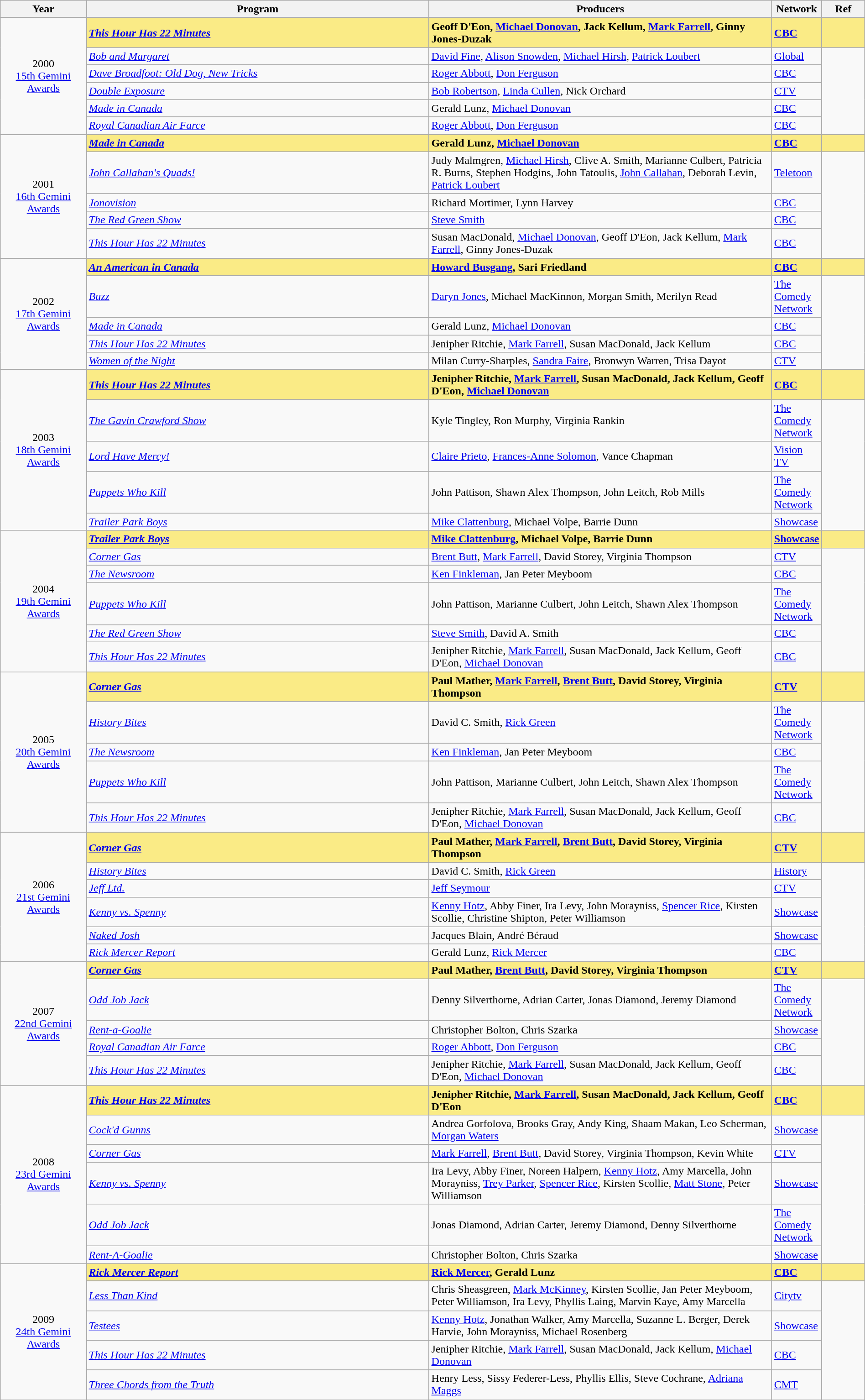<table class="wikitable" style="width:100%">
<tr>
<th style="width:10%;">Year</th>
<th style="width:40%;">Program</th>
<th style="width:40%;">Producers</th>
<th style="width:5%;">Network</th>
<th style="width:5%;">Ref</th>
</tr>
<tr>
<td rowspan="6" style="text-align:center">2000<br><a href='#'>15th Gemini Awards</a></td>
<td style="background:#FAEB86;"><strong><em><a href='#'>This Hour Has 22 Minutes</a></em></strong></td>
<td style="background:#FAEB86;"><strong>Geoff D'Eon, <a href='#'>Michael Donovan</a>, Jack Kellum, <a href='#'>Mark Farrell</a>, Ginny Jones-Duzak</strong></td>
<td style="background:#FAEB86;"><strong><a href='#'>CBC</a></strong></td>
<td style="background:#FAEB86;"></td>
</tr>
<tr>
<td><em><a href='#'>Bob and Margaret</a></em></td>
<td><a href='#'>David Fine</a>, <a href='#'>Alison Snowden</a>, <a href='#'>Michael Hirsh</a>, <a href='#'>Patrick Loubert</a></td>
<td><a href='#'>Global</a></td>
<td rowspan=5></td>
</tr>
<tr>
<td><em><a href='#'>Dave Broadfoot: Old Dog, New Tricks</a></em></td>
<td><a href='#'>Roger Abbott</a>, <a href='#'>Don Ferguson</a></td>
<td><a href='#'>CBC</a></td>
</tr>
<tr>
<td><em><a href='#'>Double Exposure</a></em></td>
<td><a href='#'>Bob Robertson</a>, <a href='#'>Linda Cullen</a>, Nick Orchard</td>
<td><a href='#'>CTV</a></td>
</tr>
<tr>
<td><em><a href='#'>Made in Canada</a></em></td>
<td>Gerald Lunz, <a href='#'>Michael Donovan</a></td>
<td><a href='#'>CBC</a></td>
</tr>
<tr>
<td><em><a href='#'>Royal Canadian Air Farce</a></em></td>
<td><a href='#'>Roger Abbott</a>, <a href='#'>Don Ferguson</a></td>
<td><a href='#'>CBC</a></td>
</tr>
<tr>
<td rowspan="5" style="text-align:center">2001<br><a href='#'>16th Gemini Awards</a></td>
<td style="background:#FAEB86;"><strong><em><a href='#'>Made in Canada</a></em></strong></td>
<td style="background:#FAEB86;"><strong>Gerald Lunz, <a href='#'>Michael Donovan</a></strong></td>
<td style="background:#FAEB86;"><strong><a href='#'>CBC</a></strong></td>
<td style="background:#FAEB86;"></td>
</tr>
<tr>
<td><em><a href='#'>John Callahan's Quads!</a></em></td>
<td>Judy Malmgren, <a href='#'>Michael Hirsh</a>, Clive A. Smith, Marianne Culbert, Patricia R. Burns, Stephen Hodgins, John Tatoulis, <a href='#'>John Callahan</a>, Deborah Levin, <a href='#'>Patrick Loubert</a></td>
<td><a href='#'>Teletoon</a></td>
<td rowspan=4></td>
</tr>
<tr>
<td><em><a href='#'>Jonovision</a></em></td>
<td>Richard Mortimer, Lynn Harvey</td>
<td><a href='#'>CBC</a></td>
</tr>
<tr>
<td><em><a href='#'>The Red Green Show</a></em></td>
<td><a href='#'>Steve Smith</a></td>
<td><a href='#'>CBC</a></td>
</tr>
<tr>
<td><em><a href='#'>This Hour Has 22 Minutes</a></em></td>
<td>Susan MacDonald, <a href='#'>Michael Donovan</a>, Geoff D'Eon, Jack Kellum, <a href='#'>Mark Farrell</a>, Ginny Jones-Duzak</td>
<td><a href='#'>CBC</a></td>
</tr>
<tr>
<td rowspan="5" style="text-align:center">2002<br><a href='#'>17th Gemini Awards</a></td>
<td style="background:#FAEB86;"><strong><em><a href='#'>An American in Canada</a></em></strong></td>
<td style="background:#FAEB86;"><strong><a href='#'>Howard Busgang</a>, Sari Friedland</strong></td>
<td style="background:#FAEB86;"><strong><a href='#'>CBC</a></strong></td>
<td style="background:#FAEB86;"></td>
</tr>
<tr>
<td><em><a href='#'>Buzz</a></em></td>
<td><a href='#'>Daryn Jones</a>, Michael MacKinnon, Morgan Smith, Merilyn Read</td>
<td><a href='#'>The Comedy Network</a></td>
<td rowspan=4></td>
</tr>
<tr>
<td><em><a href='#'>Made in Canada</a></em></td>
<td>Gerald Lunz, <a href='#'>Michael Donovan</a></td>
<td><a href='#'>CBC</a></td>
</tr>
<tr>
<td><em><a href='#'>This Hour Has 22 Minutes</a></em></td>
<td>Jenipher Ritchie, <a href='#'>Mark Farrell</a>, Susan MacDonald, Jack Kellum</td>
<td><a href='#'>CBC</a></td>
</tr>
<tr>
<td><em><a href='#'>Women of the Night</a></em></td>
<td>Milan Curry-Sharples, <a href='#'>Sandra Faire</a>, Bronwyn Warren, Trisa Dayot</td>
<td><a href='#'>CTV</a></td>
</tr>
<tr>
<td rowspan="5" style="text-align:center">2003<br><a href='#'>18th Gemini Awards</a></td>
<td style="background:#FAEB86;"><strong><em><a href='#'>This Hour Has 22 Minutes</a></em></strong></td>
<td style="background:#FAEB86;"><strong>Jenipher Ritchie, <a href='#'>Mark Farrell</a>, Susan MacDonald, Jack Kellum, Geoff D'Eon, <a href='#'>Michael Donovan</a></strong></td>
<td style="background:#FAEB86;"><strong><a href='#'>CBC</a></strong></td>
<td style="background:#FAEB86;"></td>
</tr>
<tr>
<td><em><a href='#'>The Gavin Crawford Show</a></em></td>
<td>Kyle Tingley, Ron Murphy, Virginia Rankin</td>
<td><a href='#'>The Comedy Network</a></td>
<td rowspan=4></td>
</tr>
<tr>
<td><em><a href='#'>Lord Have Mercy!</a></em></td>
<td><a href='#'>Claire Prieto</a>, <a href='#'>Frances-Anne Solomon</a>, Vance Chapman</td>
<td><a href='#'>Vision TV</a></td>
</tr>
<tr>
<td><em><a href='#'>Puppets Who Kill</a></em></td>
<td>John Pattison, Shawn Alex Thompson, John Leitch, Rob Mills</td>
<td><a href='#'>The Comedy Network</a></td>
</tr>
<tr>
<td><em><a href='#'>Trailer Park Boys</a></em></td>
<td><a href='#'>Mike Clattenburg</a>, Michael Volpe, Barrie Dunn</td>
<td><a href='#'>Showcase</a></td>
</tr>
<tr>
<td rowspan="6" style="text-align:center">2004<br><a href='#'>19th Gemini Awards</a></td>
<td style="background:#FAEB86;"><strong><em><a href='#'>Trailer Park Boys</a></em></strong></td>
<td style="background:#FAEB86;"><strong><a href='#'>Mike Clattenburg</a>, Michael Volpe, Barrie Dunn</strong></td>
<td style="background:#FAEB86;"><strong><a href='#'>Showcase</a></strong></td>
<td style="background:#FAEB86;"></td>
</tr>
<tr>
<td><em><a href='#'>Corner Gas</a></em></td>
<td><a href='#'>Brent Butt</a>, <a href='#'>Mark Farrell</a>, David Storey, Virginia Thompson</td>
<td><a href='#'>CTV</a></td>
<td rowspan=5></td>
</tr>
<tr>
<td><em><a href='#'>The Newsroom</a></em></td>
<td><a href='#'>Ken Finkleman</a>, Jan Peter Meyboom</td>
<td><a href='#'>CBC</a></td>
</tr>
<tr>
<td><em><a href='#'>Puppets Who Kill</a></em></td>
<td>John Pattison, Marianne Culbert, John Leitch, Shawn Alex Thompson</td>
<td><a href='#'>The Comedy Network</a></td>
</tr>
<tr>
<td><em><a href='#'>The Red Green Show</a></em></td>
<td><a href='#'>Steve Smith</a>, David A. Smith</td>
<td><a href='#'>CBC</a></td>
</tr>
<tr>
<td><em><a href='#'>This Hour Has 22 Minutes</a></em></td>
<td>Jenipher Ritchie, <a href='#'>Mark Farrell</a>, Susan MacDonald, Jack Kellum, Geoff D'Eon, <a href='#'>Michael Donovan</a></td>
<td><a href='#'>CBC</a></td>
</tr>
<tr>
<td rowspan="5" style="text-align:center">2005<br><a href='#'>20th Gemini Awards</a></td>
<td style="background:#FAEB86;"><strong><em><a href='#'>Corner Gas</a></em></strong></td>
<td style="background:#FAEB86;"><strong>Paul Mather, <a href='#'>Mark Farrell</a>, <a href='#'>Brent Butt</a>, David Storey, Virginia Thompson</strong></td>
<td style="background:#FAEB86;"><strong><a href='#'>CTV</a></strong></td>
<td style="background:#FAEB86;"></td>
</tr>
<tr>
<td><em><a href='#'>History Bites</a></em></td>
<td>David C. Smith, <a href='#'>Rick Green</a></td>
<td><a href='#'>The Comedy Network</a></td>
<td rowspan=4></td>
</tr>
<tr>
<td><em><a href='#'>The Newsroom</a></em></td>
<td><a href='#'>Ken Finkleman</a>, Jan Peter Meyboom</td>
<td><a href='#'>CBC</a></td>
</tr>
<tr>
<td><em><a href='#'>Puppets Who Kill</a></em></td>
<td>John Pattison, Marianne Culbert, John Leitch, Shawn Alex Thompson</td>
<td><a href='#'>The Comedy Network</a></td>
</tr>
<tr>
<td><em><a href='#'>This Hour Has 22 Minutes</a></em></td>
<td>Jenipher Ritchie, <a href='#'>Mark Farrell</a>, Susan MacDonald, Jack Kellum, Geoff D'Eon, <a href='#'>Michael Donovan</a></td>
<td><a href='#'>CBC</a></td>
</tr>
<tr>
<td rowspan="6" style="text-align:center">2006<br><a href='#'>21st Gemini Awards</a></td>
<td style="background:#FAEB86;"><strong><em><a href='#'>Corner Gas</a></em></strong></td>
<td style="background:#FAEB86;"><strong>Paul Mather, <a href='#'>Mark Farrell</a>, <a href='#'>Brent Butt</a>, David Storey, Virginia Thompson</strong></td>
<td style="background:#FAEB86;"><strong><a href='#'>CTV</a></strong></td>
<td style="background:#FAEB86;"></td>
</tr>
<tr>
<td><em><a href='#'>History Bites</a></em></td>
<td>David C. Smith, <a href='#'>Rick Green</a></td>
<td><a href='#'>History</a></td>
<td rowspan=5></td>
</tr>
<tr>
<td><em><a href='#'>Jeff Ltd.</a></em></td>
<td><a href='#'>Jeff Seymour</a></td>
<td><a href='#'>CTV</a></td>
</tr>
<tr>
<td><em><a href='#'>Kenny vs. Spenny</a></em></td>
<td><a href='#'>Kenny Hotz</a>, Abby Finer, Ira Levy, John Morayniss, <a href='#'>Spencer Rice</a>, Kirsten Scollie, Christine Shipton, Peter Williamson</td>
<td><a href='#'>Showcase</a></td>
</tr>
<tr>
<td><em><a href='#'>Naked Josh</a></em></td>
<td>Jacques Blain, André Béraud</td>
<td><a href='#'>Showcase</a></td>
</tr>
<tr>
<td><em><a href='#'>Rick Mercer Report</a></em></td>
<td>Gerald Lunz, <a href='#'>Rick Mercer</a></td>
<td><a href='#'>CBC</a></td>
</tr>
<tr>
<td rowspan="5" style="text-align:center">2007<br><a href='#'>22nd Gemini Awards</a></td>
<td style="background:#FAEB86;"><strong><em><a href='#'>Corner Gas</a></em></strong></td>
<td style="background:#FAEB86;"><strong>Paul Mather, <a href='#'>Brent Butt</a>, David Storey, Virginia Thompson</strong></td>
<td style="background:#FAEB86;"><strong><a href='#'>CTV</a></strong></td>
<td style="background:#FAEB86;"></td>
</tr>
<tr>
<td><em><a href='#'>Odd Job Jack</a></em></td>
<td>Denny Silverthorne, Adrian Carter, Jonas Diamond, Jeremy Diamond</td>
<td><a href='#'>The Comedy Network</a></td>
<td rowspan=4></td>
</tr>
<tr>
<td><em><a href='#'>Rent-a-Goalie</a></em></td>
<td>Christopher Bolton, Chris Szarka</td>
<td><a href='#'>Showcase</a></td>
</tr>
<tr>
<td><em><a href='#'>Royal Canadian Air Farce</a></em></td>
<td><a href='#'>Roger Abbott</a>, <a href='#'>Don Ferguson</a></td>
<td><a href='#'>CBC</a></td>
</tr>
<tr>
<td><em><a href='#'>This Hour Has 22 Minutes</a></em></td>
<td>Jenipher Ritchie, <a href='#'>Mark Farrell</a>, Susan MacDonald, Jack Kellum, Geoff D'Eon, <a href='#'>Michael Donovan</a></td>
<td><a href='#'>CBC</a></td>
</tr>
<tr>
<td rowspan="6" style="text-align:center">2008<br><a href='#'>23rd Gemini Awards</a></td>
<td style="background:#FAEB86;"><strong><em><a href='#'>This Hour Has 22 Minutes</a></em></strong></td>
<td style="background:#FAEB86;"><strong>Jenipher Ritchie, <a href='#'>Mark Farrell</a>, Susan MacDonald, Jack Kellum, Geoff D'Eon</strong></td>
<td style="background:#FAEB86;"><strong><a href='#'>CBC</a></strong></td>
<td style="background:#FAEB86;"></td>
</tr>
<tr>
<td><em><a href='#'>Cock'd Gunns</a></em></td>
<td>Andrea Gorfolova, Brooks Gray, Andy King, Shaam Makan, Leo Scherman, <a href='#'>Morgan Waters</a></td>
<td><a href='#'>Showcase</a></td>
<td rowspan=5></td>
</tr>
<tr>
<td><em><a href='#'>Corner Gas</a></em></td>
<td><a href='#'>Mark Farrell</a>, <a href='#'>Brent Butt</a>, David Storey, Virginia Thompson, Kevin White</td>
<td><a href='#'>CTV</a></td>
</tr>
<tr>
<td><em><a href='#'>Kenny vs. Spenny</a></em></td>
<td>Ira Levy, Abby Finer, Noreen Halpern, <a href='#'>Kenny Hotz</a>, Amy Marcella, John Morayniss, <a href='#'>Trey Parker</a>, <a href='#'>Spencer Rice</a>, Kirsten Scollie, <a href='#'>Matt Stone</a>, Peter Williamson</td>
<td><a href='#'>Showcase</a></td>
</tr>
<tr>
<td><em><a href='#'>Odd Job Jack</a></em></td>
<td>Jonas Diamond, Adrian Carter, Jeremy Diamond, Denny Silverthorne</td>
<td><a href='#'>The Comedy Network</a></td>
</tr>
<tr>
<td><em><a href='#'>Rent-A-Goalie</a></em></td>
<td>Christopher Bolton, Chris Szarka</td>
<td><a href='#'>Showcase</a></td>
</tr>
<tr>
<td rowspan="5" style="text-align:center">2009<br><a href='#'>24th Gemini Awards</a></td>
<td style="background:#FAEB86;"><strong><em><a href='#'>Rick Mercer Report</a></em></strong></td>
<td style="background:#FAEB86;"><strong><a href='#'>Rick Mercer</a>, Gerald Lunz</strong></td>
<td style="background:#FAEB86;"><strong><a href='#'>CBC</a></strong></td>
<td style="background:#FAEB86;"></td>
</tr>
<tr>
<td><em><a href='#'>Less Than Kind</a></em></td>
<td>Chris Sheasgreen, <a href='#'>Mark McKinney</a>, Kirsten Scollie, Jan Peter Meyboom, Peter Williamson, Ira Levy, Phyllis Laing, Marvin Kaye, Amy Marcella</td>
<td><a href='#'>Citytv</a></td>
<td rowspan=4></td>
</tr>
<tr>
<td><em><a href='#'>Testees</a></em></td>
<td><a href='#'>Kenny Hotz</a>, Jonathan Walker, Amy Marcella, Suzanne L. Berger, Derek Harvie, John Morayniss, Michael Rosenberg</td>
<td><a href='#'>Showcase</a></td>
</tr>
<tr>
<td><em><a href='#'>This Hour Has 22 Minutes</a></em></td>
<td>Jenipher Ritchie, <a href='#'>Mark Farrell</a>, Susan MacDonald, Jack Kellum, <a href='#'>Michael Donovan</a></td>
<td><a href='#'>CBC</a></td>
</tr>
<tr>
<td><em><a href='#'>Three Chords from the Truth</a></em></td>
<td>Henry Less, Sissy Federer-Less, Phyllis Ellis, Steve Cochrane, <a href='#'>Adriana Maggs</a></td>
<td><a href='#'>CMT</a></td>
</tr>
</table>
